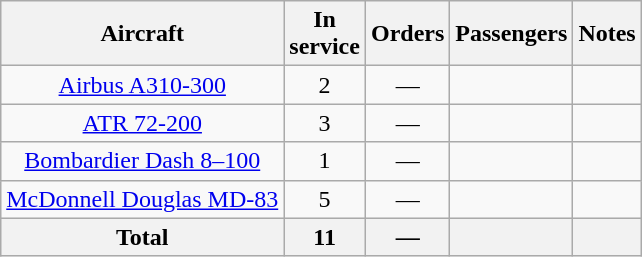<table class="wikitable" style="text-align:center; margin:0.5em auto">
<tr>
<th>Aircraft</th>
<th style="width:25px;">In service</th>
<th style="width:25px;">Orders</th>
<th>Passengers</th>
<th>Notes</th>
</tr>
<tr>
<td><a href='#'>Airbus A310-300</a></td>
<td style="text-align:center;">2</td>
<td style="text-align:center;">—</td>
<td></td>
<td></td>
</tr>
<tr>
<td><a href='#'>ATR 72-200</a></td>
<td style="text-align:center;">3</td>
<td style="text-align:center;">—</td>
<td></td>
<td></td>
</tr>
<tr>
<td><a href='#'>Bombardier Dash 8–100</a></td>
<td style="text-align:center;">1</td>
<td style="text-align:center;">—</td>
<td></td>
<td></td>
</tr>
<tr>
<td><a href='#'>McDonnell Douglas MD-83</a></td>
<td style="text-align:center;">5</td>
<td style="text-align:center;">—</td>
<td></td>
<td></td>
</tr>
<tr>
<th>Total</th>
<th>11</th>
<th>—</th>
<th></th>
<th></th>
</tr>
</table>
